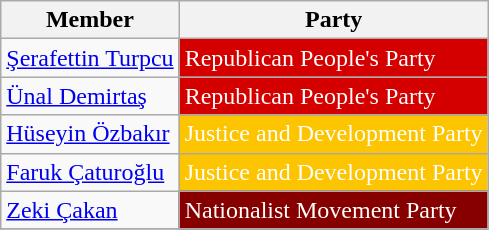<table class="wikitable">
<tr>
<th>Member</th>
<th>Party</th>
</tr>
<tr>
<td><a href='#'>Şerafettin Turpcu</a></td>
<td style="background:#D40000; color:white">Republican People's Party</td>
</tr>
<tr>
<td><a href='#'>Ünal Demirtaş</a></td>
<td style="background:#D40000; color:white">Republican People's Party</td>
</tr>
<tr>
<td><a href='#'>Hüseyin Özbakır</a></td>
<td style="background:#FDC400; color:white">Justice and Development Party</td>
</tr>
<tr>
<td><a href='#'>Faruk Çaturoğlu</a></td>
<td style="background:#FDC400; color:white">Justice and Development Party</td>
</tr>
<tr>
<td><a href='#'>Zeki Çakan</a></td>
<td style="background:#870000; color:white">Nationalist Movement Party</td>
</tr>
<tr>
</tr>
</table>
